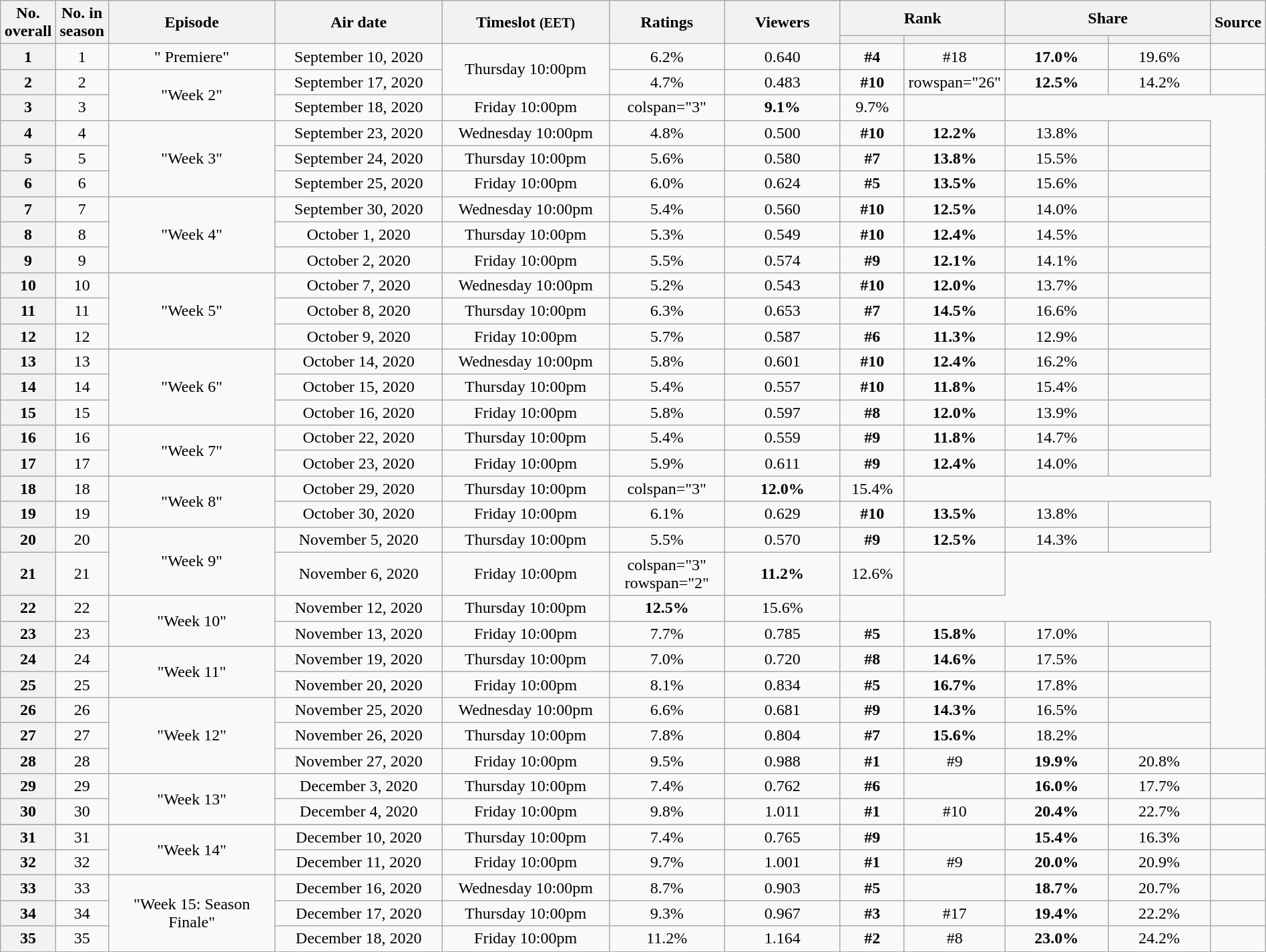<table style="font-size:100%; text-align:center; width: 100%; margin-left: auto; margin-right: auto;" class="wikitable">
<tr>
<th rowspan="2" width="03%">No.<br>overall</th>
<th rowspan="2" width="04%">No. in<br>season</th>
<th rowspan="2" width="13%">Episode</th>
<th rowspan="2" width="13%">Air date</th>
<th rowspan="2" width="13%">Timeslot <small>(EET)</small></th>
<th rowspan="2" width="09%">Ratings</th>
<th rowspan="2" width="09%">Viewers<br><small></small></th>
<th colspan="2" width="10%">Rank</th>
<th colspan="2" width="20%">Share</th>
<th rowspan="2" width="03%">Source</th>
</tr>
<tr style="font-size:85%;">
<th width="05%"></th>
<th width="05%"></th>
<th width="08%"></th>
<th width="08%"></th>
</tr>
<tr>
<th>1</th>
<td>1</td>
<td>" Premiere"</td>
<td>September 10, 2020</td>
<td rowspan="2">Thursday 10:00pm</td>
<td>6.2%</td>
<td>0.640</td>
<td><strong>#4</strong></td>
<td>#18</td>
<td><strong>17.0%</strong></td>
<td>19.6%</td>
<td></td>
</tr>
<tr>
<th>2</th>
<td>2</td>
<td rowspan="2">"Week 2"</td>
<td>September 17, 2020</td>
<td>4.7%</td>
<td>0.483</td>
<td><strong>#10</strong></td>
<td>rowspan="26" </td>
<td><strong>12.5%</strong></td>
<td>14.2%</td>
<td></td>
</tr>
<tr>
<th>3</th>
<td>3</td>
<td>September 18, 2020</td>
<td>Friday 10:00pm</td>
<td>colspan="3" </td>
<td><strong>9.1%</strong></td>
<td>9.7%</td>
<td></td>
</tr>
<tr>
<th>4</th>
<td>4</td>
<td rowspan="3">"Week 3"</td>
<td>September 23, 2020</td>
<td>Wednesday 10:00pm</td>
<td>4.8%</td>
<td>0.500</td>
<td><strong>#10</strong></td>
<td><strong>12.2%</strong></td>
<td>13.8%</td>
<td></td>
</tr>
<tr>
<th>5</th>
<td>5</td>
<td>September 24, 2020</td>
<td>Thursday 10:00pm</td>
<td>5.6%</td>
<td>0.580</td>
<td><strong>#7</strong></td>
<td><strong>13.8%</strong></td>
<td>15.5%</td>
<td></td>
</tr>
<tr>
<th>6</th>
<td>6</td>
<td>September 25, 2020</td>
<td>Friday 10:00pm</td>
<td>6.0%</td>
<td>0.624</td>
<td><strong>#5</strong></td>
<td><strong>13.5%</strong></td>
<td>15.6%</td>
<td></td>
</tr>
<tr>
<th>7</th>
<td>7</td>
<td rowspan="3">"Week 4"</td>
<td>September 30, 2020</td>
<td>Wednesday 10:00pm</td>
<td>5.4%</td>
<td>0.560</td>
<td><strong>#10</strong></td>
<td><strong>12.5%</strong></td>
<td>14.0%</td>
<td></td>
</tr>
<tr>
<th>8</th>
<td>8</td>
<td>October 1, 2020</td>
<td>Thursday 10:00pm</td>
<td>5.3%</td>
<td>0.549</td>
<td><strong>#10</strong></td>
<td><strong>12.4%</strong></td>
<td>14.5%</td>
<td></td>
</tr>
<tr>
<th>9</th>
<td>9</td>
<td>October 2, 2020</td>
<td>Friday 10:00pm</td>
<td>5.5%</td>
<td>0.574</td>
<td><strong>#9</strong></td>
<td><strong>12.1%</strong></td>
<td>14.1%</td>
<td></td>
</tr>
<tr>
<th>10</th>
<td>10</td>
<td rowspan="3">"Week 5"</td>
<td>October 7, 2020</td>
<td>Wednesday 10:00pm</td>
<td>5.2%</td>
<td>0.543</td>
<td><strong>#10</strong></td>
<td><strong>12.0%</strong></td>
<td>13.7%</td>
<td></td>
</tr>
<tr>
<th>11</th>
<td>11</td>
<td>October 8, 2020</td>
<td>Thursday 10:00pm</td>
<td>6.3%</td>
<td>0.653</td>
<td><strong>#7</strong></td>
<td><strong>14.5%</strong></td>
<td>16.6%</td>
<td></td>
</tr>
<tr>
<th>12</th>
<td>12</td>
<td>October 9, 2020</td>
<td>Friday 10:00pm</td>
<td>5.7%</td>
<td>0.587</td>
<td><strong>#6</strong></td>
<td><strong>11.3%</strong></td>
<td>12.9%</td>
<td></td>
</tr>
<tr>
<th>13</th>
<td>13</td>
<td rowspan="3">"Week 6"</td>
<td>October 14, 2020</td>
<td>Wednesday 10:00pm</td>
<td>5.8%</td>
<td>0.601</td>
<td><strong>#10</strong></td>
<td><strong>12.4%</strong></td>
<td>16.2%</td>
<td></td>
</tr>
<tr>
<th>14</th>
<td>14</td>
<td>October 15, 2020</td>
<td>Thursday 10:00pm</td>
<td>5.4%</td>
<td>0.557</td>
<td><strong>#10</strong></td>
<td><strong>11.8%</strong></td>
<td>15.4%</td>
<td></td>
</tr>
<tr>
<th>15</th>
<td>15</td>
<td>October 16, 2020</td>
<td>Friday 10:00pm</td>
<td>5.8%</td>
<td>0.597</td>
<td><strong>#8</strong></td>
<td><strong>12.0%</strong></td>
<td>13.9%</td>
<td></td>
</tr>
<tr>
<th>16</th>
<td>16</td>
<td rowspan="2">"Week 7"</td>
<td>October 22, 2020</td>
<td>Thursday 10:00pm</td>
<td>5.4%</td>
<td>0.559</td>
<td><strong>#9</strong></td>
<td><strong>11.8%</strong></td>
<td>14.7%</td>
<td></td>
</tr>
<tr>
<th>17</th>
<td>17</td>
<td>October 23, 2020</td>
<td>Friday 10:00pm</td>
<td>5.9%</td>
<td>0.611</td>
<td><strong>#9</strong></td>
<td><strong>12.4%</strong></td>
<td>14.0%</td>
<td></td>
</tr>
<tr>
<th>18</th>
<td>18</td>
<td rowspan="2">"Week 8"</td>
<td>October 29, 2020</td>
<td>Thursday 10:00pm</td>
<td>colspan="3" </td>
<td><strong>12.0%</strong></td>
<td>15.4%</td>
<td></td>
</tr>
<tr>
<th>19</th>
<td>19</td>
<td>October 30, 2020</td>
<td>Friday 10:00pm</td>
<td>6.1%</td>
<td>0.629</td>
<td><strong>#10</strong></td>
<td><strong>13.5%</strong></td>
<td>13.8%</td>
<td></td>
</tr>
<tr>
<th>20</th>
<td>20</td>
<td rowspan="2">"Week 9"</td>
<td>November 5, 2020</td>
<td>Thursday 10:00pm</td>
<td>5.5%</td>
<td>0.570</td>
<td><strong>#9</strong></td>
<td><strong>12.5%</strong></td>
<td>14.3%</td>
<td></td>
</tr>
<tr>
<th>21</th>
<td>21</td>
<td>November 6, 2020</td>
<td>Friday 10:00pm</td>
<td>colspan="3" rowspan="2" </td>
<td><strong>11.2%</strong></td>
<td>12.6%</td>
<td></td>
</tr>
<tr>
<th>22</th>
<td>22</td>
<td rowspan="2">"Week 10"</td>
<td>November 12, 2020</td>
<td>Thursday 10:00pm</td>
<td><strong>12.5%</strong></td>
<td>15.6%</td>
<td></td>
</tr>
<tr>
<th>23</th>
<td>23</td>
<td>November 13, 2020</td>
<td>Friday 10:00pm</td>
<td>7.7%</td>
<td>0.785</td>
<td><strong>#5</strong></td>
<td><strong>15.8%</strong></td>
<td>17.0%</td>
<td></td>
</tr>
<tr>
<th>24</th>
<td>24</td>
<td rowspan="2">"Week 11"</td>
<td>November 19, 2020</td>
<td>Thursday 10:00pm</td>
<td>7.0%</td>
<td>0.720</td>
<td><strong>#8</strong></td>
<td><strong>14.6%</strong></td>
<td>17.5%</td>
<td></td>
</tr>
<tr>
<th>25</th>
<td>25</td>
<td>November 20, 2020</td>
<td>Friday 10:00pm</td>
<td>8.1%</td>
<td>0.834</td>
<td><strong>#5</strong></td>
<td><strong>16.7%</strong></td>
<td>17.8%</td>
<td></td>
</tr>
<tr>
<th>26</th>
<td>26</td>
<td rowspan="3">"Week 12"</td>
<td>November 25, 2020</td>
<td>Wednesday 10:00pm</td>
<td>6.6%</td>
<td>0.681</td>
<td><strong>#9</strong></td>
<td><strong>14.3%</strong></td>
<td>16.5%</td>
<td></td>
</tr>
<tr>
<th>27</th>
<td>27</td>
<td>November 26, 2020</td>
<td>Thursday 10:00pm</td>
<td>7.8%</td>
<td>0.804</td>
<td><strong>#7</strong></td>
<td><strong>15.6%</strong></td>
<td>18.2%</td>
<td></td>
</tr>
<tr>
<th>28</th>
<td>28</td>
<td>November 27, 2020</td>
<td>Friday 10:00pm</td>
<td>9.5%</td>
<td>0.988</td>
<td><strong>#1</strong></td>
<td>#9</td>
<td><strong>19.9%</strong></td>
<td>20.8%</td>
<td></td>
</tr>
<tr>
<th>29</th>
<td>29</td>
<td rowspan="2">"Week 13"</td>
<td>December 3, 2020</td>
<td>Thursday 10:00pm</td>
<td>7.4%</td>
<td>0.762</td>
<td><strong>#6</strong></td>
<td></td>
<td><strong>16.0%</strong></td>
<td>17.7%</td>
<td></td>
</tr>
<tr>
<th>30</th>
<td>30</td>
<td>December 4, 2020</td>
<td>Friday 10:00pm</td>
<td>9.8%</td>
<td>1.011</td>
<td><strong>#1</strong></td>
<td>#10</td>
<td><strong>20.4%</strong></td>
<td>22.7%</td>
<td></td>
</tr>
<tr>
</tr>
<tr>
<th>31</th>
<td>31</td>
<td rowspan="2">"Week 14"</td>
<td>December 10, 2020</td>
<td>Thursday 10:00pm</td>
<td>7.4%</td>
<td>0.765</td>
<td><strong>#9</strong></td>
<td></td>
<td><strong>15.4%</strong></td>
<td>16.3%</td>
<td></td>
</tr>
<tr>
<th>32</th>
<td>32</td>
<td>December 11, 2020</td>
<td>Friday 10:00pm</td>
<td>9.7%</td>
<td>1.001</td>
<td><strong>#1</strong></td>
<td>#9</td>
<td><strong>20.0%</strong></td>
<td>20.9%</td>
<td></td>
</tr>
<tr>
<th>33</th>
<td>33</td>
<td rowspan="3">"Week 15: Season Finale"</td>
<td>December 16, 2020</td>
<td>Wednesday 10:00pm</td>
<td>8.7%</td>
<td>0.903</td>
<td><strong>#5</strong></td>
<td></td>
<td><strong>18.7%</strong></td>
<td>20.7%</td>
<td></td>
</tr>
<tr>
<th>34</th>
<td>34</td>
<td>December 17, 2020</td>
<td>Thursday 10:00pm</td>
<td>9.3%</td>
<td>0.967</td>
<td><strong>#3</strong></td>
<td>#17</td>
<td><strong>19.4%</strong></td>
<td>22.2%</td>
<td></td>
</tr>
<tr>
<th>35</th>
<td>35</td>
<td>December 18, 2020</td>
<td>Friday 10:00pm</td>
<td>11.2%</td>
<td>1.164</td>
<td><strong>#2</strong></td>
<td>#8</td>
<td><strong>23.0%</strong></td>
<td>24.2%</td>
<td></td>
</tr>
<tr>
</tr>
</table>
